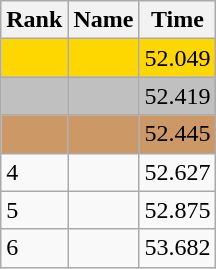<table class="wikitable">
<tr>
<th>Rank</th>
<th>Name</th>
<th>Time</th>
</tr>
<tr style="background:gold;">
<td></td>
<td></td>
<td>52.049</td>
</tr>
<tr style="background:silver;">
<td></td>
<td></td>
<td>52.419</td>
</tr>
<tr style="background:#CC9966;">
<td></td>
<td></td>
<td>52.445</td>
</tr>
<tr>
<td>4</td>
<td></td>
<td>52.627</td>
</tr>
<tr>
<td>5</td>
<td></td>
<td>52.875</td>
</tr>
<tr>
<td>6</td>
<td></td>
<td>53.682</td>
</tr>
</table>
